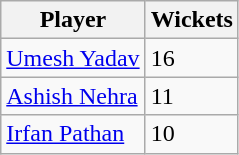<table class="wikitable">
<tr>
<th>Player</th>
<th>Wickets</th>
</tr>
<tr>
<td><a href='#'>Umesh Yadav</a></td>
<td>16</td>
</tr>
<tr>
<td><a href='#'>Ashish Nehra</a></td>
<td>11</td>
</tr>
<tr>
<td><a href='#'>Irfan Pathan</a></td>
<td>10</td>
</tr>
</table>
